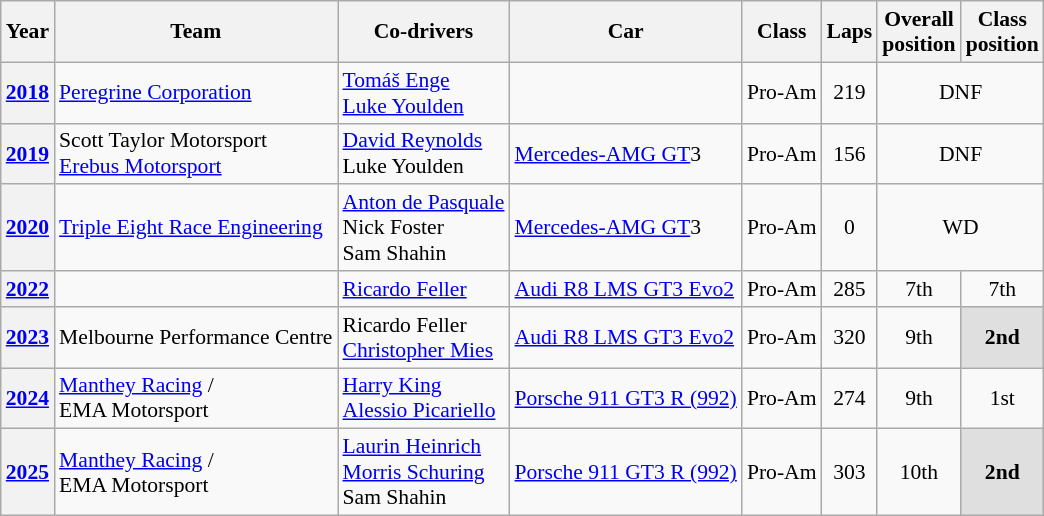<table class="wikitable" style="text-align:center; font-size:90%">
<tr>
<th>Year</th>
<th>Team</th>
<th>Co-drivers</th>
<th>Car</th>
<th>Class</th>
<th>Laps</th>
<th>Overall<br>position</th>
<th>Class<br>position</th>
</tr>
<tr>
<th><a href='#'>2018</a></th>
<td align="left"> <a href='#'>Peregrine Corporation</a></td>
<td align="left"> <a href='#'>Tomáš Enge</a><br> <a href='#'>Luke Youlden</a></td>
<td align="left"></td>
<td>Pro-Am</td>
<td>219</td>
<td colspan=2>DNF</td>
</tr>
<tr>
<th><a href='#'>2019</a></th>
<td align="left"> Scott Taylor Motorsport<br> <a href='#'>Erebus Motorsport</a></td>
<td align="left"> <a href='#'>David Reynolds</a><br> Luke Youlden</td>
<td align="left"><a href='#'>Mercedes-AMG GT</a>3</td>
<td>Pro-Am</td>
<td>156</td>
<td colspan=2>DNF</td>
</tr>
<tr>
<th><a href='#'>2020</a></th>
<td align="left"> <a href='#'>Triple Eight Race Engineering</a></td>
<td align="left"> <a href='#'>Anton de Pasquale</a><br> Nick Foster<br> Sam Shahin</td>
<td align="left"><a href='#'>Mercedes-AMG GT</a>3</td>
<td>Pro-Am</td>
<td>0</td>
<td colspan=2>WD</td>
</tr>
<tr>
<th><a href='#'>2022</a></th>
<td align="left"></td>
<td align="left"> <a href='#'>Ricardo Feller</a><br></td>
<td align="left"><a href='#'>Audi R8 LMS GT3 Evo2</a></td>
<td>Pro-Am</td>
<td>285</td>
<td>7th</td>
<td>7th</td>
</tr>
<tr>
<th><a href='#'>2023</a></th>
<td align="left"> Melbourne Performance Centre</td>
<td align="left"> Ricardo Feller<br> <a href='#'>Christopher Mies</a></td>
<td align="left"><a href='#'>Audi R8 LMS GT3 Evo2</a></td>
<td>Pro-Am</td>
<td>320</td>
<td>9th</td>
<td style="background:#dfdfdf"><strong>2nd</strong></td>
</tr>
<tr>
<th><a href='#'>2024</a></th>
<td align="left"> <a href='#'>Manthey Racing</a> /<br> EMA Motorsport</td>
<td align="left"> <a href='#'>Harry King</a><br> <a href='#'>Alessio Picariello</a></td>
<td align="left"><a href='#'>Porsche 911 GT3 R (992)</a></td>
<td>Pro-Am</td>
<td>274</td>
<td>9th</td>
<td>1st</td>
</tr>
<tr>
<th><a href='#'>2025</a></th>
<td align="left"> <a href='#'>Manthey Racing</a> /<br> EMA Motorsport</td>
<td align="left"> <a href='#'>Laurin Heinrich</a><br> <a href='#'>Morris Schuring</a><br> Sam Shahin</td>
<td align="left"><a href='#'>Porsche 911 GT3 R (992)</a></td>
<td>Pro-Am</td>
<td>303</td>
<td>10th</td>
<td style="background:#dfdfdf"><strong>2nd</strong></td>
</tr>
</table>
